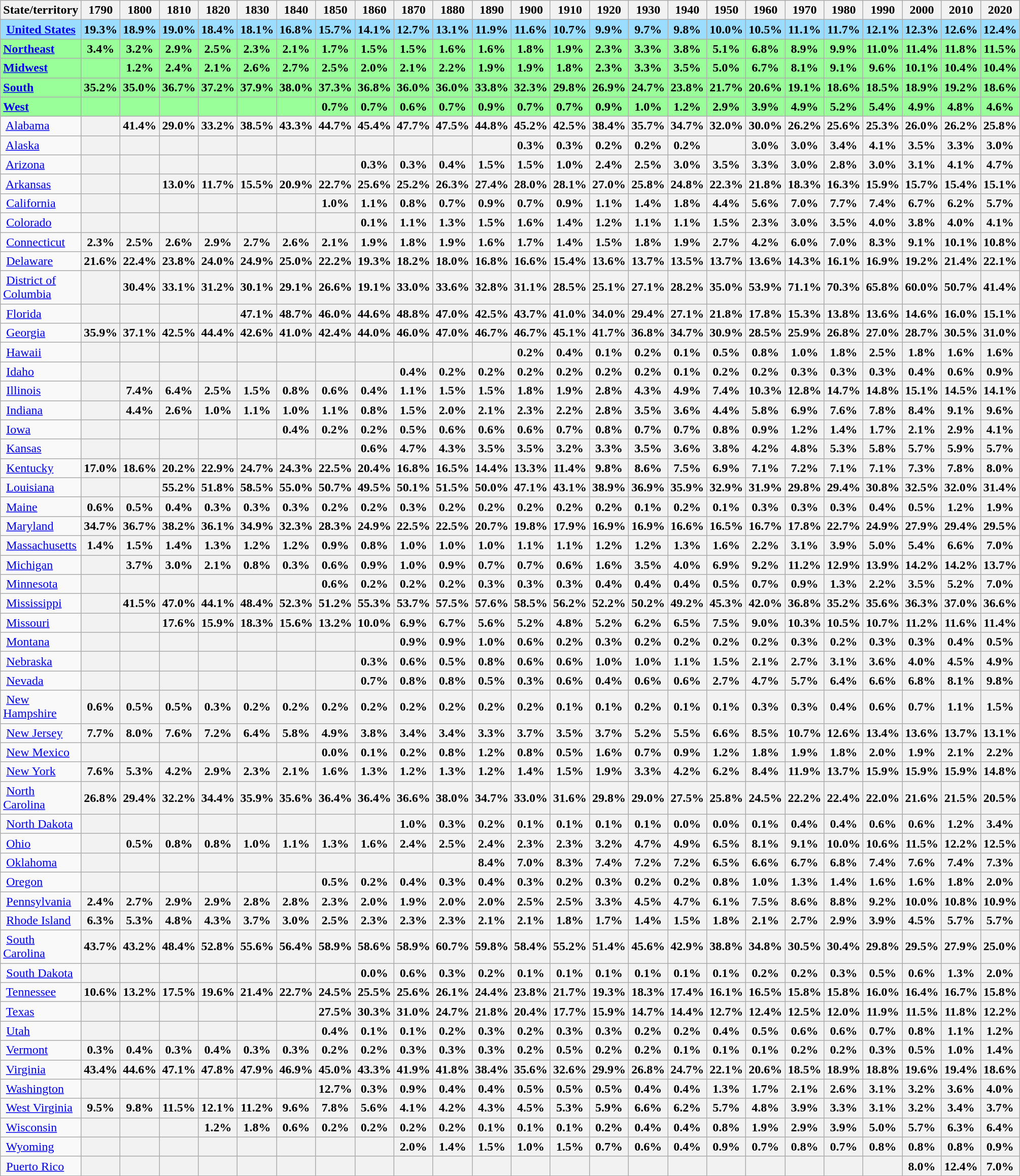<table class="wikitable sortable">
<tr>
<th>State/territory</th>
<th>1790</th>
<th>1800</th>
<th>1810</th>
<th>1820</th>
<th>1830</th>
<th>1840</th>
<th>1850</th>
<th>1860</th>
<th>1870</th>
<th>1880</th>
<th>1890</th>
<th>1900</th>
<th>1910</th>
<th>1920</th>
<th>1930</th>
<th>1940</th>
<th>1950</th>
<th>1960</th>
<th>1970</th>
<th>1980</th>
<th>1990</th>
<th>2000</th>
<th>2010</th>
<th>2020</th>
</tr>
<tr>
<td style="background:#9bddff;"><strong> <a href='#'>United States</a></strong></td>
<th style="background:#9bddff;">19.3%</th>
<th style="background:#9bddff;">18.9%</th>
<th style="background:#9bddff;">19.0%</th>
<th style="background:#9bddff;">18.4%</th>
<th style="background:#9bddff;">18.1%</th>
<th style="background:#9bddff;">16.8%</th>
<th style="background:#9bddff;">15.7%</th>
<th style="background:#9bddff;">14.1%</th>
<th style="background:#9bddff;">12.7%</th>
<th style="background:#9bddff;">13.1%</th>
<th style="background:#9bddff;">11.9%</th>
<th style="background:#9bddff;">11.6%</th>
<th style="background:#9bddff;">10.7%</th>
<th style="background:#9bddff;">9.9%</th>
<th style="background:#9bddff;">9.7%</th>
<th style="background:#9bddff;">9.8%</th>
<th style="background:#9bddff;">10.0%</th>
<th style="background:#9bddff;">10.5%</th>
<th style="background:#9bddff;">11.1%</th>
<th style="background:#9bddff;">11.7%</th>
<th style="background:#9bddff;">12.1%</th>
<th style="background:#9bddff;">12.3%</th>
<th style="background:#9bddff;">12.6%</th>
<th style="background:#9bddff;">12.4%</th>
</tr>
<tr>
<td style="background:#9f9;"><strong><a href='#'>Northeast</a></strong></td>
<th style="background:#9f9;">3.4%</th>
<th style="background:#9f9;">3.2%</th>
<th style="background:#9f9;">2.9%</th>
<th style="background:#9f9;">2.5%</th>
<th style="background:#9f9;">2.3%</th>
<th style="background:#9f9;">2.1%</th>
<th style="background:#9f9;">1.7%</th>
<th style="background:#9f9;">1.5%</th>
<th style="background:#9f9;">1.5%</th>
<th style="background:#9f9;">1.6%</th>
<th style="background:#9f9;">1.6%</th>
<th style="background:#9f9;">1.8%</th>
<th style="background:#9f9;">1.9%</th>
<th style="background:#9f9;">2.3%</th>
<th style="background:#9f9;">3.3%</th>
<th style="background:#9f9;">3.8%</th>
<th style="background:#9f9;">5.1%</th>
<th style="background:#9f9;">6.8%</th>
<th style="background:#9f9;">8.9%</th>
<th style="background:#9f9;">9.9%</th>
<th style="background:#9f9;">11.0%</th>
<th style="background:#9f9;">11.4%</th>
<th style="background:#9f9;">11.8%</th>
<th style="background:#9f9;">11.5%</th>
</tr>
<tr>
<td style="background:#9f9;"><strong><a href='#'>Midwest</a></strong></td>
<th style="background:#9f9;"></th>
<th style="background:#9f9;">1.2%</th>
<th style="background:#9f9;">2.4%</th>
<th style="background:#9f9;">2.1%</th>
<th style="background:#9f9;">2.6%</th>
<th style="background:#9f9;">2.7%</th>
<th style="background:#9f9;">2.5%</th>
<th style="background:#9f9;">2.0%</th>
<th style="background:#9f9;">2.1%</th>
<th style="background:#9f9;">2.2%</th>
<th style="background:#9f9;">1.9%</th>
<th style="background:#9f9;">1.9%</th>
<th style="background:#9f9;">1.8%</th>
<th style="background:#9f9;">2.3%</th>
<th style="background:#9f9;">3.3%</th>
<th style="background:#9f9;">3.5%</th>
<th style="background:#9f9;">5.0%</th>
<th style="background:#9f9;">6.7%</th>
<th style="background:#9f9;">8.1%</th>
<th style="background:#9f9;">9.1%</th>
<th style="background:#9f9;">9.6%</th>
<th style="background:#9f9;">10.1%</th>
<th style="background:#9f9;">10.4%</th>
<th style="background:#9f9;">10.4%</th>
</tr>
<tr>
<td style="background:#9f9;"><strong><a href='#'>South</a></strong></td>
<th style="background:#9f9;">35.2%</th>
<th style="background:#9f9;">35.0%</th>
<th style="background:#9f9;">36.7%</th>
<th style="background:#9f9;">37.2%</th>
<th style="background:#9f9;">37.9%</th>
<th style="background:#9f9;">38.0%</th>
<th style="background:#9f9;">37.3%</th>
<th style="background:#9f9;">36.8%</th>
<th style="background:#9f9;">36.0%</th>
<th style="background:#9f9;">36.0%</th>
<th style="background:#9f9;">33.8%</th>
<th style="background:#9f9;">32.3%</th>
<th style="background:#9f9;">29.8%</th>
<th style="background:#9f9;">26.9%</th>
<th style="background:#9f9;">24.7%</th>
<th style="background:#9f9;">23.8%</th>
<th style="background:#9f9;">21.7%</th>
<th style="background:#9f9;">20.6%</th>
<th style="background:#9f9;">19.1%</th>
<th style="background:#9f9;">18.6%</th>
<th style="background:#9f9;">18.5%</th>
<th style="background:#9f9;">18.9%</th>
<th style="background:#9f9;">19.2%</th>
<th style="background:#9f9;">18.6%</th>
</tr>
<tr>
<td style="background:#9f9;"><strong><a href='#'>West</a></strong></td>
<th style="background:#9f9;"></th>
<th style="background:#9f9;"></th>
<th style="background:#9f9;"></th>
<th style="background:#9f9;"></th>
<th style="background:#9f9;"></th>
<th style="background:#9f9;"></th>
<th style="background:#9f9;">0.7%</th>
<th style="background:#9f9;">0.7%</th>
<th style="background:#9f9;">0.6%</th>
<th style="background:#9f9;">0.7%</th>
<th style="background:#9f9;">0.9%</th>
<th style="background:#9f9;">0.7%</th>
<th style="background:#9f9;">0.7%</th>
<th style="background:#9f9;">0.9%</th>
<th style="background:#9f9;">1.0%</th>
<th style="background:#9f9;">1.2%</th>
<th style="background:#9f9;">2.9%</th>
<th style="background:#9f9;">3.9%</th>
<th style="background:#9f9;">4.9%</th>
<th style="background:#9f9;">5.2%</th>
<th style="background:#9f9;">5.4%</th>
<th style="background:#9f9;">4.9%</th>
<th style="background:#9f9;">4.8%</th>
<th style="background:#9f9;">4.6%</th>
</tr>
<tr>
<td> <a href='#'>Alabama</a></td>
<th></th>
<th>41.4%</th>
<th>29.0%</th>
<th>33.2%</th>
<th>38.5%</th>
<th>43.3%</th>
<th>44.7%</th>
<th>45.4%</th>
<th>47.7%</th>
<th>47.5%</th>
<th>44.8%</th>
<th>45.2%</th>
<th>42.5%</th>
<th>38.4%</th>
<th>35.7%</th>
<th>34.7%</th>
<th>32.0%</th>
<th>30.0%</th>
<th>26.2%</th>
<th>25.6%</th>
<th>25.3%</th>
<th>26.0%</th>
<th>26.2%</th>
<th>25.8%</th>
</tr>
<tr>
<td> <a href='#'>Alaska</a></td>
<th></th>
<th></th>
<th></th>
<th></th>
<th></th>
<th></th>
<th></th>
<th></th>
<th></th>
<th></th>
<th></th>
<th>0.3%</th>
<th>0.3%</th>
<th>0.2%</th>
<th>0.2%</th>
<th>0.2%</th>
<th></th>
<th>3.0%</th>
<th>3.0%</th>
<th>3.4%</th>
<th>4.1%</th>
<th>3.5%</th>
<th>3.3%</th>
<th>3.0%</th>
</tr>
<tr>
<td> <a href='#'>Arizona</a></td>
<th></th>
<th></th>
<th></th>
<th></th>
<th></th>
<th></th>
<th></th>
<th>0.3%</th>
<th>0.3%</th>
<th>0.4%</th>
<th>1.5%</th>
<th>1.5%</th>
<th>1.0%</th>
<th>2.4%</th>
<th>2.5%</th>
<th>3.0%</th>
<th>3.5%</th>
<th>3.3%</th>
<th>3.0%</th>
<th>2.8%</th>
<th>3.0%</th>
<th>3.1%</th>
<th>4.1%</th>
<th>4.7%</th>
</tr>
<tr>
<td> <a href='#'>Arkansas</a></td>
<th></th>
<th></th>
<th>13.0%</th>
<th>11.7%</th>
<th>15.5%</th>
<th>20.9%</th>
<th>22.7%</th>
<th>25.6%</th>
<th>25.2%</th>
<th>26.3%</th>
<th>27.4%</th>
<th>28.0%</th>
<th>28.1%</th>
<th>27.0%</th>
<th>25.8%</th>
<th>24.8%</th>
<th>22.3%</th>
<th>21.8%</th>
<th>18.3%</th>
<th>16.3%</th>
<th>15.9%</th>
<th>15.7%</th>
<th>15.4%</th>
<th>15.1%</th>
</tr>
<tr>
<td> <a href='#'>California</a></td>
<th></th>
<th></th>
<th></th>
<th></th>
<th></th>
<th></th>
<th>1.0%</th>
<th>1.1%</th>
<th>0.8%</th>
<th>0.7%</th>
<th>0.9%</th>
<th>0.7%</th>
<th>0.9%</th>
<th>1.1%</th>
<th>1.4%</th>
<th>1.8%</th>
<th>4.4%</th>
<th>5.6%</th>
<th>7.0%</th>
<th>7.7%</th>
<th>7.4%</th>
<th>6.7%</th>
<th>6.2%</th>
<th>5.7%</th>
</tr>
<tr>
<td> <a href='#'>Colorado</a></td>
<th></th>
<th></th>
<th></th>
<th></th>
<th></th>
<th></th>
<th></th>
<th>0.1%</th>
<th>1.1%</th>
<th>1.3%</th>
<th>1.5%</th>
<th>1.6%</th>
<th>1.4%</th>
<th>1.2%</th>
<th>1.1%</th>
<th>1.1%</th>
<th>1.5%</th>
<th>2.3%</th>
<th>3.0%</th>
<th>3.5%</th>
<th>4.0%</th>
<th>3.8%</th>
<th>4.0%</th>
<th>4.1%</th>
</tr>
<tr>
<td> <a href='#'>Connecticut</a></td>
<th>2.3%</th>
<th>2.5%</th>
<th>2.6%</th>
<th>2.9%</th>
<th>2.7%</th>
<th>2.6%</th>
<th>2.1%</th>
<th>1.9%</th>
<th>1.8%</th>
<th>1.9%</th>
<th>1.6%</th>
<th>1.7%</th>
<th>1.4%</th>
<th>1.5%</th>
<th>1.8%</th>
<th>1.9%</th>
<th>2.7%</th>
<th>4.2%</th>
<th>6.0%</th>
<th>7.0%</th>
<th>8.3%</th>
<th>9.1%</th>
<th>10.1%</th>
<th>10.8%</th>
</tr>
<tr>
<td> <a href='#'>Delaware</a></td>
<th>21.6%</th>
<th>22.4%</th>
<th>23.8%</th>
<th>24.0%</th>
<th>24.9%</th>
<th>25.0%</th>
<th>22.2%</th>
<th>19.3%</th>
<th>18.2%</th>
<th>18.0%</th>
<th>16.8%</th>
<th>16.6%</th>
<th>15.4%</th>
<th>13.6%</th>
<th>13.7%</th>
<th>13.5%</th>
<th>13.7%</th>
<th>13.6%</th>
<th>14.3%</th>
<th>16.1%</th>
<th>16.9%</th>
<th>19.2%</th>
<th>21.4%</th>
<th>22.1%</th>
</tr>
<tr>
<td> <a href='#'>District of Columbia</a></td>
<th></th>
<th>30.4%</th>
<th>33.1%</th>
<th>31.2%</th>
<th>30.1%</th>
<th>29.1%</th>
<th>26.6%</th>
<th>19.1%</th>
<th>33.0%</th>
<th>33.6%</th>
<th>32.8%</th>
<th>31.1%</th>
<th>28.5%</th>
<th>25.1%</th>
<th>27.1%</th>
<th>28.2%</th>
<th>35.0%</th>
<th>53.9%</th>
<th>71.1%</th>
<th>70.3%</th>
<th>65.8%</th>
<th>60.0%</th>
<th>50.7%</th>
<th>41.4%</th>
</tr>
<tr>
<td> <a href='#'>Florida</a></td>
<th></th>
<th></th>
<th></th>
<th></th>
<th>47.1%</th>
<th>48.7%</th>
<th>46.0%</th>
<th>44.6%</th>
<th>48.8%</th>
<th>47.0%</th>
<th>42.5%</th>
<th>43.7%</th>
<th>41.0%</th>
<th>34.0%</th>
<th>29.4%</th>
<th>27.1%</th>
<th>21.8%</th>
<th>17.8%</th>
<th>15.3%</th>
<th>13.8%</th>
<th>13.6%</th>
<th>14.6%</th>
<th>16.0%</th>
<th>15.1%</th>
</tr>
<tr>
<td> <a href='#'>Georgia</a></td>
<th>35.9%</th>
<th>37.1%</th>
<th>42.5%</th>
<th>44.4%</th>
<th>42.6%</th>
<th>41.0%</th>
<th>42.4%</th>
<th>44.0%</th>
<th>46.0%</th>
<th>47.0%</th>
<th>46.7%</th>
<th>46.7%</th>
<th>45.1%</th>
<th>41.7%</th>
<th>36.8%</th>
<th>34.7%</th>
<th>30.9%</th>
<th>28.5%</th>
<th>25.9%</th>
<th>26.8%</th>
<th>27.0%</th>
<th>28.7%</th>
<th>30.5%</th>
<th>31.0%</th>
</tr>
<tr>
<td> <a href='#'>Hawaii</a></td>
<th></th>
<th></th>
<th></th>
<th></th>
<th></th>
<th></th>
<th></th>
<th></th>
<th></th>
<th></th>
<th></th>
<th>0.2%</th>
<th>0.4%</th>
<th>0.1%</th>
<th>0.2%</th>
<th>0.1%</th>
<th>0.5%</th>
<th>0.8%</th>
<th>1.0%</th>
<th>1.8%</th>
<th>2.5%</th>
<th>1.8%</th>
<th>1.6%</th>
<th>1.6%</th>
</tr>
<tr>
<td> <a href='#'>Idaho</a></td>
<th></th>
<th></th>
<th></th>
<th></th>
<th></th>
<th></th>
<th></th>
<th></th>
<th>0.4%</th>
<th>0.2%</th>
<th>0.2%</th>
<th>0.2%</th>
<th>0.2%</th>
<th>0.2%</th>
<th>0.2%</th>
<th>0.1%</th>
<th>0.2%</th>
<th>0.2%</th>
<th>0.3%</th>
<th>0.3%</th>
<th>0.3%</th>
<th>0.4%</th>
<th>0.6%</th>
<th>0.9%</th>
</tr>
<tr>
<td> <a href='#'>Illinois</a></td>
<th></th>
<th>7.4%</th>
<th>6.4%</th>
<th>2.5%</th>
<th>1.5%</th>
<th>0.8%</th>
<th>0.6%</th>
<th>0.4%</th>
<th>1.1%</th>
<th>1.5%</th>
<th>1.5%</th>
<th>1.8%</th>
<th>1.9%</th>
<th>2.8%</th>
<th>4.3%</th>
<th>4.9%</th>
<th>7.4%</th>
<th>10.3%</th>
<th>12.8%</th>
<th>14.7%</th>
<th>14.8%</th>
<th>15.1%</th>
<th>14.5%</th>
<th>14.1%</th>
</tr>
<tr>
<td> <a href='#'>Indiana</a></td>
<th></th>
<th>4.4%</th>
<th>2.6%</th>
<th>1.0%</th>
<th>1.1%</th>
<th>1.0%</th>
<th>1.1%</th>
<th>0.8%</th>
<th>1.5%</th>
<th>2.0%</th>
<th>2.1%</th>
<th>2.3%</th>
<th>2.2%</th>
<th>2.8%</th>
<th>3.5%</th>
<th>3.6%</th>
<th>4.4%</th>
<th>5.8%</th>
<th>6.9%</th>
<th>7.6%</th>
<th>7.8%</th>
<th>8.4%</th>
<th>9.1%</th>
<th>9.6%</th>
</tr>
<tr>
<td> <a href='#'>Iowa</a></td>
<th></th>
<th></th>
<th></th>
<th></th>
<th></th>
<th>0.4%</th>
<th>0.2%</th>
<th>0.2%</th>
<th>0.5%</th>
<th>0.6%</th>
<th>0.6%</th>
<th>0.6%</th>
<th>0.7%</th>
<th>0.8%</th>
<th>0.7%</th>
<th>0.7%</th>
<th>0.8%</th>
<th>0.9%</th>
<th>1.2%</th>
<th>1.4%</th>
<th>1.7%</th>
<th>2.1%</th>
<th>2.9%</th>
<th>4.1%</th>
</tr>
<tr>
<td> <a href='#'>Kansas</a></td>
<th></th>
<th></th>
<th></th>
<th></th>
<th></th>
<th></th>
<th></th>
<th>0.6%</th>
<th>4.7%</th>
<th>4.3%</th>
<th>3.5%</th>
<th>3.5%</th>
<th>3.2%</th>
<th>3.3%</th>
<th>3.5%</th>
<th>3.6%</th>
<th>3.8%</th>
<th>4.2%</th>
<th>4.8%</th>
<th>5.3%</th>
<th>5.8%</th>
<th>5.7%</th>
<th>5.9%</th>
<th>5.7%</th>
</tr>
<tr>
<td> <a href='#'>Kentucky</a></td>
<th>17.0%</th>
<th>18.6%</th>
<th>20.2%</th>
<th>22.9%</th>
<th>24.7%</th>
<th>24.3%</th>
<th>22.5%</th>
<th>20.4%</th>
<th>16.8%</th>
<th>16.5%</th>
<th>14.4%</th>
<th>13.3%</th>
<th>11.4%</th>
<th>9.8%</th>
<th>8.6%</th>
<th>7.5%</th>
<th>6.9%</th>
<th>7.1%</th>
<th>7.2%</th>
<th>7.1%</th>
<th>7.1%</th>
<th>7.3%</th>
<th>7.8%</th>
<th>8.0%</th>
</tr>
<tr>
<td> <a href='#'>Louisiana</a></td>
<th></th>
<th></th>
<th>55.2%</th>
<th>51.8%</th>
<th>58.5%</th>
<th>55.0%</th>
<th>50.7%</th>
<th>49.5%</th>
<th>50.1%</th>
<th>51.5%</th>
<th>50.0%</th>
<th>47.1%</th>
<th>43.1%</th>
<th>38.9%</th>
<th>36.9%</th>
<th>35.9%</th>
<th>32.9%</th>
<th>31.9%</th>
<th>29.8%</th>
<th>29.4%</th>
<th>30.8%</th>
<th>32.5%</th>
<th>32.0%</th>
<th>31.4%</th>
</tr>
<tr>
<td> <a href='#'>Maine</a></td>
<th>0.6%</th>
<th>0.5%</th>
<th>0.4%</th>
<th>0.3%</th>
<th>0.3%</th>
<th>0.3%</th>
<th>0.2%</th>
<th>0.2%</th>
<th>0.3%</th>
<th>0.2%</th>
<th>0.2%</th>
<th>0.2%</th>
<th>0.2%</th>
<th>0.2%</th>
<th>0.1%</th>
<th>0.2%</th>
<th>0.1%</th>
<th>0.3%</th>
<th>0.3%</th>
<th>0.3%</th>
<th>0.4%</th>
<th>0.5%</th>
<th>1.2%</th>
<th>1.9%</th>
</tr>
<tr>
<td> <a href='#'>Maryland</a></td>
<th>34.7%</th>
<th>36.7%</th>
<th>38.2%</th>
<th>36.1%</th>
<th>34.9%</th>
<th>32.3%</th>
<th>28.3%</th>
<th>24.9%</th>
<th>22.5%</th>
<th>22.5%</th>
<th>20.7%</th>
<th>19.8%</th>
<th>17.9%</th>
<th>16.9%</th>
<th>16.9%</th>
<th>16.6%</th>
<th>16.5%</th>
<th>16.7%</th>
<th>17.8%</th>
<th>22.7%</th>
<th>24.9%</th>
<th>27.9%</th>
<th>29.4%</th>
<th>29.5%</th>
</tr>
<tr>
<td> <a href='#'>Massachusetts</a></td>
<th>1.4%</th>
<th>1.5%</th>
<th>1.4%</th>
<th>1.3%</th>
<th>1.2%</th>
<th>1.2%</th>
<th>0.9%</th>
<th>0.8%</th>
<th>1.0%</th>
<th>1.0%</th>
<th>1.0%</th>
<th>1.1%</th>
<th>1.1%</th>
<th>1.2%</th>
<th>1.2%</th>
<th>1.3%</th>
<th>1.6%</th>
<th>2.2%</th>
<th>3.1%</th>
<th>3.9%</th>
<th>5.0%</th>
<th>5.4%</th>
<th>6.6%</th>
<th>7.0%</th>
</tr>
<tr>
<td> <a href='#'>Michigan</a></td>
<th></th>
<th>3.7%</th>
<th>3.0%</th>
<th>2.1%</th>
<th>0.8%</th>
<th>0.3%</th>
<th>0.6%</th>
<th>0.9%</th>
<th>1.0%</th>
<th>0.9%</th>
<th>0.7%</th>
<th>0.7%</th>
<th>0.6%</th>
<th>1.6%</th>
<th>3.5%</th>
<th>4.0%</th>
<th>6.9%</th>
<th>9.2%</th>
<th>11.2%</th>
<th>12.9%</th>
<th>13.9%</th>
<th>14.2%</th>
<th>14.2%</th>
<th>13.7%</th>
</tr>
<tr>
<td> <a href='#'>Minnesota</a></td>
<th></th>
<th></th>
<th></th>
<th></th>
<th></th>
<th></th>
<th>0.6%</th>
<th>0.2%</th>
<th>0.2%</th>
<th>0.2%</th>
<th>0.3%</th>
<th>0.3%</th>
<th>0.3%</th>
<th>0.4%</th>
<th>0.4%</th>
<th>0.4%</th>
<th>0.5%</th>
<th>0.7%</th>
<th>0.9%</th>
<th>1.3%</th>
<th>2.2%</th>
<th>3.5%</th>
<th>5.2%</th>
<th>7.0%</th>
</tr>
<tr>
<td> <a href='#'>Mississippi</a></td>
<th></th>
<th>41.5%</th>
<th>47.0%</th>
<th>44.1%</th>
<th>48.4%</th>
<th>52.3%</th>
<th>51.2%</th>
<th>55.3%</th>
<th>53.7%</th>
<th>57.5%</th>
<th>57.6%</th>
<th>58.5%</th>
<th>56.2%</th>
<th>52.2%</th>
<th>50.2%</th>
<th>49.2%</th>
<th>45.3%</th>
<th>42.0%</th>
<th>36.8%</th>
<th>35.2%</th>
<th>35.6%</th>
<th>36.3%</th>
<th>37.0%</th>
<th>36.6%</th>
</tr>
<tr>
<td> <a href='#'>Missouri</a></td>
<th></th>
<th></th>
<th>17.6%</th>
<th>15.9%</th>
<th>18.3%</th>
<th>15.6%</th>
<th>13.2%</th>
<th>10.0%</th>
<th>6.9%</th>
<th>6.7%</th>
<th>5.6%</th>
<th>5.2%</th>
<th>4.8%</th>
<th>5.2%</th>
<th>6.2%</th>
<th>6.5%</th>
<th>7.5%</th>
<th>9.0%</th>
<th>10.3%</th>
<th>10.5%</th>
<th>10.7%</th>
<th>11.2%</th>
<th>11.6%</th>
<th>11.4%</th>
</tr>
<tr>
<td> <a href='#'>Montana</a></td>
<th></th>
<th></th>
<th></th>
<th></th>
<th></th>
<th></th>
<th></th>
<th></th>
<th>0.9%</th>
<th>0.9%</th>
<th>1.0%</th>
<th>0.6%</th>
<th>0.2%</th>
<th>0.3%</th>
<th>0.2%</th>
<th>0.2%</th>
<th>0.2%</th>
<th>0.2%</th>
<th>0.3%</th>
<th>0.2%</th>
<th>0.3%</th>
<th>0.3%</th>
<th>0.4%</th>
<th>0.5%</th>
</tr>
<tr>
<td> <a href='#'>Nebraska</a></td>
<th></th>
<th></th>
<th></th>
<th></th>
<th></th>
<th></th>
<th></th>
<th>0.3%</th>
<th>0.6%</th>
<th>0.5%</th>
<th>0.8%</th>
<th>0.6%</th>
<th>0.6%</th>
<th>1.0%</th>
<th>1.0%</th>
<th>1.1%</th>
<th>1.5%</th>
<th>2.1%</th>
<th>2.7%</th>
<th>3.1%</th>
<th>3.6%</th>
<th>4.0%</th>
<th>4.5%</th>
<th>4.9%</th>
</tr>
<tr>
<td> <a href='#'>Nevada</a></td>
<th></th>
<th></th>
<th></th>
<th></th>
<th></th>
<th></th>
<th></th>
<th>0.7%</th>
<th>0.8%</th>
<th>0.8%</th>
<th>0.5%</th>
<th>0.3%</th>
<th>0.6%</th>
<th>0.4%</th>
<th>0.6%</th>
<th>0.6%</th>
<th>2.7%</th>
<th>4.7%</th>
<th>5.7%</th>
<th>6.4%</th>
<th>6.6%</th>
<th>6.8%</th>
<th>8.1%</th>
<th>9.8%</th>
</tr>
<tr>
<td> <a href='#'>New Hampshire</a></td>
<th>0.6%</th>
<th>0.5%</th>
<th>0.5%</th>
<th>0.3%</th>
<th>0.2%</th>
<th>0.2%</th>
<th>0.2%</th>
<th>0.2%</th>
<th>0.2%</th>
<th>0.2%</th>
<th>0.2%</th>
<th>0.2%</th>
<th>0.1%</th>
<th>0.1%</th>
<th>0.2%</th>
<th>0.1%</th>
<th>0.1%</th>
<th>0.3%</th>
<th>0.3%</th>
<th>0.4%</th>
<th>0.6%</th>
<th>0.7%</th>
<th>1.1%</th>
<th>1.5%</th>
</tr>
<tr>
<td> <a href='#'>New Jersey</a></td>
<th>7.7%</th>
<th>8.0%</th>
<th>7.6%</th>
<th>7.2%</th>
<th>6.4%</th>
<th>5.8%</th>
<th>4.9%</th>
<th>3.8%</th>
<th>3.4%</th>
<th>3.4%</th>
<th>3.3%</th>
<th>3.7%</th>
<th>3.5%</th>
<th>3.7%</th>
<th>5.2%</th>
<th>5.5%</th>
<th>6.6%</th>
<th>8.5%</th>
<th>10.7%</th>
<th>12.6%</th>
<th>13.4%</th>
<th>13.6%</th>
<th>13.7%</th>
<th>13.1%</th>
</tr>
<tr>
<td> <a href='#'>New Mexico</a></td>
<th></th>
<th></th>
<th></th>
<th></th>
<th></th>
<th></th>
<th>0.0%</th>
<th>0.1%</th>
<th>0.2%</th>
<th>0.8%</th>
<th>1.2%</th>
<th>0.8%</th>
<th>0.5%</th>
<th>1.6%</th>
<th>0.7%</th>
<th>0.9%</th>
<th>1.2%</th>
<th>1.8%</th>
<th>1.9%</th>
<th>1.8%</th>
<th>2.0%</th>
<th>1.9%</th>
<th>2.1%</th>
<th>2.2%</th>
</tr>
<tr>
<td> <a href='#'>New York</a></td>
<th>7.6%</th>
<th>5.3%</th>
<th>4.2%</th>
<th>2.9%</th>
<th>2.3%</th>
<th>2.1%</th>
<th>1.6%</th>
<th>1.3%</th>
<th>1.2%</th>
<th>1.3%</th>
<th>1.2%</th>
<th>1.4%</th>
<th>1.5%</th>
<th>1.9%</th>
<th>3.3%</th>
<th>4.2%</th>
<th>6.2%</th>
<th>8.4%</th>
<th>11.9%</th>
<th>13.7%</th>
<th>15.9%</th>
<th>15.9%</th>
<th>15.9%</th>
<th>14.8%</th>
</tr>
<tr>
<td> <a href='#'>North Carolina</a></td>
<th>26.8%</th>
<th>29.4%</th>
<th>32.2%</th>
<th>34.4%</th>
<th>35.9%</th>
<th>35.6%</th>
<th>36.4%</th>
<th>36.4%</th>
<th>36.6%</th>
<th>38.0%</th>
<th>34.7%</th>
<th>33.0%</th>
<th>31.6%</th>
<th>29.8%</th>
<th>29.0%</th>
<th>27.5%</th>
<th>25.8%</th>
<th>24.5%</th>
<th>22.2%</th>
<th>22.4%</th>
<th>22.0%</th>
<th>21.6%</th>
<th>21.5%</th>
<th>20.5%</th>
</tr>
<tr>
<td> <a href='#'>North Dakota</a></td>
<th></th>
<th></th>
<th></th>
<th></th>
<th></th>
<th></th>
<th></th>
<th></th>
<th>1.0%</th>
<th>0.3%</th>
<th>0.2%</th>
<th>0.1%</th>
<th>0.1%</th>
<th>0.1%</th>
<th>0.1%</th>
<th>0.0%</th>
<th>0.0%</th>
<th>0.1%</th>
<th>0.4%</th>
<th>0.4%</th>
<th>0.6%</th>
<th>0.6%</th>
<th>1.2%</th>
<th>3.4%</th>
</tr>
<tr>
<td> <a href='#'>Ohio</a></td>
<th></th>
<th>0.5%</th>
<th>0.8%</th>
<th>0.8%</th>
<th>1.0%</th>
<th>1.1%</th>
<th>1.3%</th>
<th>1.6%</th>
<th>2.4%</th>
<th>2.5%</th>
<th>2.4%</th>
<th>2.3%</th>
<th>2.3%</th>
<th>3.2%</th>
<th>4.7%</th>
<th>4.9%</th>
<th>6.5%</th>
<th>8.1%</th>
<th>9.1%</th>
<th>10.0%</th>
<th>10.6%</th>
<th>11.5%</th>
<th>12.2%</th>
<th>12.5%</th>
</tr>
<tr>
<td> <a href='#'>Oklahoma</a></td>
<th></th>
<th></th>
<th></th>
<th></th>
<th></th>
<th></th>
<th></th>
<th></th>
<th></th>
<th></th>
<th>8.4%</th>
<th>7.0%</th>
<th>8.3%</th>
<th>7.4%</th>
<th>7.2%</th>
<th>7.2%</th>
<th>6.5%</th>
<th>6.6%</th>
<th>6.7%</th>
<th>6.8%</th>
<th>7.4%</th>
<th>7.6%</th>
<th>7.4%</th>
<th>7.3%</th>
</tr>
<tr>
<td> <a href='#'>Oregon</a></td>
<th></th>
<th></th>
<th></th>
<th></th>
<th></th>
<th></th>
<th>0.5%</th>
<th>0.2%</th>
<th>0.4%</th>
<th>0.3%</th>
<th>0.4%</th>
<th>0.3%</th>
<th>0.2%</th>
<th>0.3%</th>
<th>0.2%</th>
<th>0.2%</th>
<th>0.8%</th>
<th>1.0%</th>
<th>1.3%</th>
<th>1.4%</th>
<th>1.6%</th>
<th>1.6%</th>
<th>1.8%</th>
<th>2.0%</th>
</tr>
<tr>
<td> <a href='#'>Pennsylvania</a></td>
<th>2.4%</th>
<th>2.7%</th>
<th>2.9%</th>
<th>2.9%</th>
<th>2.8%</th>
<th>2.8%</th>
<th>2.3%</th>
<th>2.0%</th>
<th>1.9%</th>
<th>2.0%</th>
<th>2.0%</th>
<th>2.5%</th>
<th>2.5%</th>
<th>3.3%</th>
<th>4.5%</th>
<th>4.7%</th>
<th>6.1%</th>
<th>7.5%</th>
<th>8.6%</th>
<th>8.8%</th>
<th>9.2%</th>
<th>10.0%</th>
<th>10.8%</th>
<th>10.9%</th>
</tr>
<tr>
<td> <a href='#'>Rhode Island</a></td>
<th>6.3%</th>
<th>5.3%</th>
<th>4.8%</th>
<th>4.3%</th>
<th>3.7%</th>
<th>3.0%</th>
<th>2.5%</th>
<th>2.3%</th>
<th>2.3%</th>
<th>2.3%</th>
<th>2.1%</th>
<th>2.1%</th>
<th>1.8%</th>
<th>1.7%</th>
<th>1.4%</th>
<th>1.5%</th>
<th>1.8%</th>
<th>2.1%</th>
<th>2.7%</th>
<th>2.9%</th>
<th>3.9%</th>
<th>4.5%</th>
<th>5.7%</th>
<th>5.7%</th>
</tr>
<tr>
<td> <a href='#'>South Carolina</a></td>
<th>43.7%</th>
<th>43.2%</th>
<th>48.4%</th>
<th>52.8%</th>
<th>55.6%</th>
<th>56.4%</th>
<th>58.9%</th>
<th>58.6%</th>
<th>58.9%</th>
<th>60.7%</th>
<th>59.8%</th>
<th>58.4%</th>
<th>55.2%</th>
<th>51.4%</th>
<th>45.6%</th>
<th>42.9%</th>
<th>38.8%</th>
<th>34.8%</th>
<th>30.5%</th>
<th>30.4%</th>
<th>29.8%</th>
<th>29.5%</th>
<th>27.9%</th>
<th>25.0%</th>
</tr>
<tr>
<td> <a href='#'>South Dakota</a></td>
<th></th>
<th></th>
<th></th>
<th></th>
<th></th>
<th></th>
<th></th>
<th>0.0%</th>
<th>0.6%</th>
<th>0.3%</th>
<th>0.2%</th>
<th>0.1%</th>
<th>0.1%</th>
<th>0.1%</th>
<th>0.1%</th>
<th>0.1%</th>
<th>0.1%</th>
<th>0.2%</th>
<th>0.2%</th>
<th>0.3%</th>
<th>0.5%</th>
<th>0.6%</th>
<th>1.3%</th>
<th>2.0%</th>
</tr>
<tr>
<td> <a href='#'>Tennessee</a></td>
<th>10.6%</th>
<th>13.2%</th>
<th>17.5%</th>
<th>19.6%</th>
<th>21.4%</th>
<th>22.7%</th>
<th>24.5%</th>
<th>25.5%</th>
<th>25.6%</th>
<th>26.1%</th>
<th>24.4%</th>
<th>23.8%</th>
<th>21.7%</th>
<th>19.3%</th>
<th>18.3%</th>
<th>17.4%</th>
<th>16.1%</th>
<th>16.5%</th>
<th>15.8%</th>
<th>15.8%</th>
<th>16.0%</th>
<th>16.4%</th>
<th>16.7%</th>
<th>15.8%</th>
</tr>
<tr>
<td> <a href='#'>Texas</a></td>
<th></th>
<th></th>
<th></th>
<th></th>
<th></th>
<th></th>
<th>27.5%</th>
<th>30.3%</th>
<th>31.0%</th>
<th>24.7%</th>
<th>21.8%</th>
<th>20.4%</th>
<th>17.7%</th>
<th>15.9%</th>
<th>14.7%</th>
<th>14.4%</th>
<th>12.7%</th>
<th>12.4%</th>
<th>12.5%</th>
<th>12.0%</th>
<th>11.9%</th>
<th>11.5%</th>
<th>11.8%</th>
<th>12.2%</th>
</tr>
<tr>
<td> <a href='#'>Utah</a></td>
<th></th>
<th></th>
<th></th>
<th></th>
<th></th>
<th></th>
<th>0.4%</th>
<th>0.1%</th>
<th>0.1%</th>
<th>0.2%</th>
<th>0.3%</th>
<th>0.2%</th>
<th>0.3%</th>
<th>0.3%</th>
<th>0.2%</th>
<th>0.2%</th>
<th>0.4%</th>
<th>0.5%</th>
<th>0.6%</th>
<th>0.6%</th>
<th>0.7%</th>
<th>0.8%</th>
<th>1.1%</th>
<th>1.2%</th>
</tr>
<tr>
<td> <a href='#'>Vermont</a></td>
<th>0.3%</th>
<th>0.4%</th>
<th>0.3%</th>
<th>0.4%</th>
<th>0.3%</th>
<th>0.3%</th>
<th>0.2%</th>
<th>0.2%</th>
<th>0.3%</th>
<th>0.3%</th>
<th>0.3%</th>
<th>0.2%</th>
<th>0.5%</th>
<th>0.2%</th>
<th>0.2%</th>
<th>0.1%</th>
<th>0.1%</th>
<th>0.1%</th>
<th>0.2%</th>
<th>0.2%</th>
<th>0.3%</th>
<th>0.5%</th>
<th>1.0%</th>
<th>1.4%</th>
</tr>
<tr>
<td> <a href='#'>Virginia</a></td>
<th>43.4%</th>
<th>44.6%</th>
<th>47.1%</th>
<th>47.8%</th>
<th>47.9%</th>
<th>46.9%</th>
<th>45.0%</th>
<th>43.3%</th>
<th>41.9%</th>
<th>41.8%</th>
<th>38.4%</th>
<th>35.6%</th>
<th>32.6%</th>
<th>29.9%</th>
<th>26.8%</th>
<th>24.7%</th>
<th>22.1%</th>
<th>20.6%</th>
<th>18.5%</th>
<th>18.9%</th>
<th>18.8%</th>
<th>19.6%</th>
<th>19.4%</th>
<th>18.6%</th>
</tr>
<tr>
<td> <a href='#'>Washington</a></td>
<th></th>
<th></th>
<th></th>
<th></th>
<th></th>
<th></th>
<th>12.7%</th>
<th>0.3%</th>
<th>0.9%</th>
<th>0.4%</th>
<th>0.4%</th>
<th>0.5%</th>
<th>0.5%</th>
<th>0.5%</th>
<th>0.4%</th>
<th>0.4%</th>
<th>1.3%</th>
<th>1.7%</th>
<th>2.1%</th>
<th>2.6%</th>
<th>3.1%</th>
<th>3.2%</th>
<th>3.6%</th>
<th>4.0%</th>
</tr>
<tr>
<td> <a href='#'>West Virginia</a></td>
<th>9.5%</th>
<th>9.8%</th>
<th>11.5%</th>
<th>12.1%</th>
<th>11.2%</th>
<th>9.6%</th>
<th>7.8%</th>
<th>5.6%</th>
<th>4.1%</th>
<th>4.2%</th>
<th>4.3%</th>
<th>4.5%</th>
<th>5.3%</th>
<th>5.9%</th>
<th>6.6%</th>
<th>6.2%</th>
<th>5.7%</th>
<th>4.8%</th>
<th>3.9%</th>
<th>3.3%</th>
<th>3.1%</th>
<th>3.2%</th>
<th>3.4%</th>
<th>3.7%</th>
</tr>
<tr>
<td> <a href='#'>Wisconsin</a></td>
<th></th>
<th></th>
<th></th>
<th>1.2%</th>
<th>1.8%</th>
<th>0.6%</th>
<th>0.2%</th>
<th>0.2%</th>
<th>0.2%</th>
<th>0.2%</th>
<th>0.1%</th>
<th>0.1%</th>
<th>0.1%</th>
<th>0.2%</th>
<th>0.4%</th>
<th>0.4%</th>
<th>0.8%</th>
<th>1.9%</th>
<th>2.9%</th>
<th>3.9%</th>
<th>5.0%</th>
<th>5.7%</th>
<th>6.3%</th>
<th>6.4%</th>
</tr>
<tr>
<td> <a href='#'>Wyoming</a></td>
<th></th>
<th></th>
<th></th>
<th></th>
<th></th>
<th></th>
<th></th>
<th></th>
<th>2.0%</th>
<th>1.4%</th>
<th>1.5%</th>
<th>1.0%</th>
<th>1.5%</th>
<th>0.7%</th>
<th>0.6%</th>
<th>0.4%</th>
<th>0.9%</th>
<th>0.7%</th>
<th>0.8%</th>
<th>0.7%</th>
<th>0.8%</th>
<th>0.8%</th>
<th>0.8%</th>
<th>0.9%</th>
</tr>
<tr>
<td> <a href='#'>Puerto Rico</a></td>
<th></th>
<th></th>
<th></th>
<th></th>
<th></th>
<th></th>
<th></th>
<th></th>
<th></th>
<th></th>
<th></th>
<th></th>
<th></th>
<th></th>
<th></th>
<th></th>
<th></th>
<th></th>
<th></th>
<th></th>
<th></th>
<th>8.0%</th>
<th>12.4%</th>
<th>7.0%</th>
</tr>
</table>
